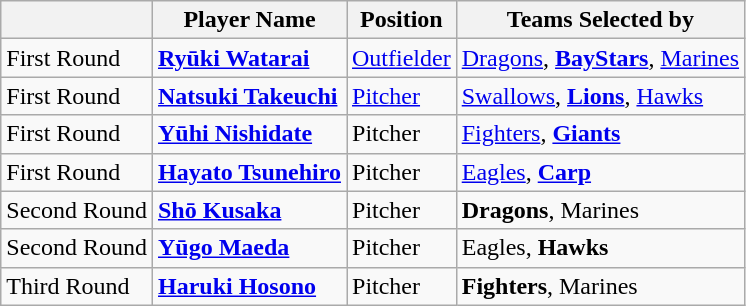<table class="wikitable">
<tr>
<th></th>
<th>Player Name</th>
<th>Position</th>
<th>Teams Selected by</th>
</tr>
<tr>
<td>First Round</td>
<td><strong><a href='#'>Ryūki Watarai</a></strong></td>
<td><a href='#'>Outfielder</a></td>
<td><a href='#'>Dragons</a>, <strong><a href='#'>BayStars</a></strong>, <a href='#'>Marines</a></td>
</tr>
<tr>
<td>First Round</td>
<td><strong><a href='#'>Natsuki Takeuchi</a></strong></td>
<td><a href='#'>Pitcher</a></td>
<td><a href='#'>Swallows</a>, <strong><a href='#'>Lions</a></strong>, <a href='#'>Hawks</a></td>
</tr>
<tr>
<td>First Round</td>
<td><strong><a href='#'>Yūhi Nishidate</a></strong></td>
<td>Pitcher</td>
<td><a href='#'>Fighters</a>, <strong><a href='#'>Giants</a></strong></td>
</tr>
<tr>
<td>First Round</td>
<td><strong><a href='#'>Hayato Tsunehiro</a></strong></td>
<td>Pitcher</td>
<td><a href='#'>Eagles</a>, <strong><a href='#'>Carp</a></strong></td>
</tr>
<tr>
<td>Second Round</td>
<td><strong><a href='#'>Shō Kusaka</a></strong></td>
<td>Pitcher</td>
<td><strong>Dragons</strong>, Marines</td>
</tr>
<tr>
<td>Second Round</td>
<td><strong><a href='#'>Yūgo Maeda</a></strong></td>
<td>Pitcher</td>
<td>Eagles, <strong>Hawks</strong></td>
</tr>
<tr>
<td>Third Round</td>
<td><strong><a href='#'>Haruki Hosono</a></strong></td>
<td>Pitcher</td>
<td><strong>Fighters</strong>, Marines</td>
</tr>
</table>
